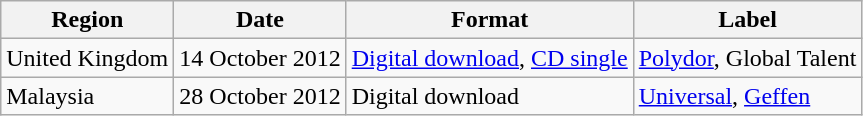<table class=wikitable>
<tr>
<th>Region</th>
<th>Date</th>
<th>Format</th>
<th>Label</th>
</tr>
<tr>
<td>United Kingdom</td>
<td>14 October 2012</td>
<td><a href='#'>Digital download</a>, <a href='#'>CD single</a></td>
<td><a href='#'>Polydor</a>, Global Talent</td>
</tr>
<tr>
<td>Malaysia</td>
<td>28 October 2012</td>
<td>Digital download</td>
<td><a href='#'>Universal</a>, <a href='#'>Geffen</a></td>
</tr>
</table>
